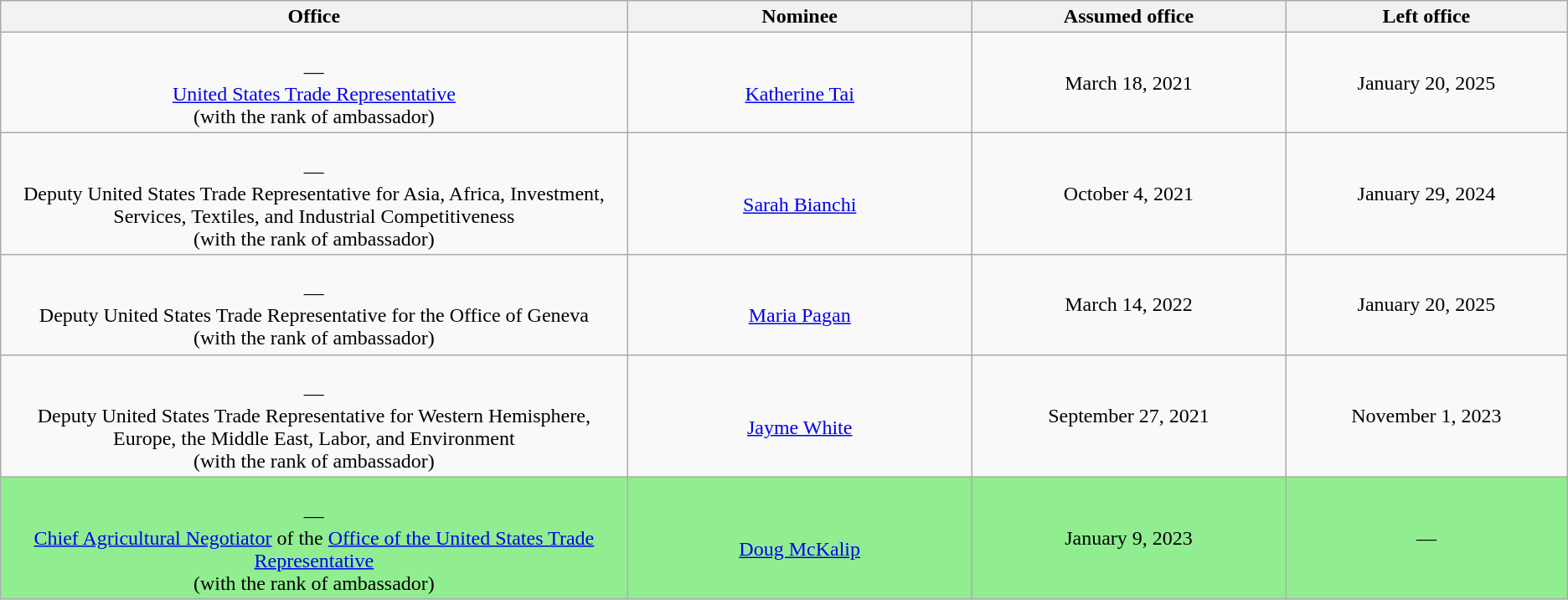<table class="wikitable sortable" style="text-align:center">
<tr>
<th style="width:40%">Office</th>
<th style="width:22%">Nominee</th>
<th style="width:20%">Assumed office</th>
<th style="width:18%">Left office</th>
</tr>
<tr>
<td><br>—<br><a href='#'>United States Trade Representative</a><br>(with the rank of ambassador)</td>
<td><br><a href='#'>Katherine Tai</a></td>
<td>March 18, 2021<br></td>
<td>January 20, 2025</td>
</tr>
<tr>
<td><br>—<br>Deputy United States Trade Representative for Asia, Africa, Investment, Services, Textiles, and Industrial Competitiveness<br>(with the rank of ambassador)</td>
<td><br><a href='#'>Sarah Bianchi</a></td>
<td>October 4, 2021<br></td>
<td>January 29, 2024</td>
</tr>
<tr>
<td><br>—<br>Deputy United States Trade Representative for the Office of Geneva<br>(with the rank of ambassador)</td>
<td><br><a href='#'>Maria Pagan</a></td>
<td>March 14, 2022<br></td>
<td>January 20, 2025</td>
</tr>
<tr>
<td><br>—<br>Deputy United States Trade Representative for Western Hemisphere, Europe, the Middle East, Labor, and Environment<br>(with the rank of ambassador)</td>
<td><br><a href='#'>Jayme White</a></td>
<td>September 27, 2021<br></td>
<td>November 1, 2023</td>
</tr>
<tr style="background:lightgreen">
<td><br>—<br><a href='#'>Chief Agricultural Negotiator</a> of the <a href='#'>Office of the United States Trade Representative</a><br>(with the rank of ambassador)</td>
<td><br><a href='#'>Doug McKalip</a></td>
<td>January 9, 2023<br></td>
<td>—</td>
</tr>
</table>
